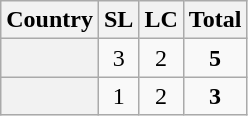<table class="sortable plainrowheaders wikitable">
<tr>
<th scope="col">Country</th>
<th scope="col">SL</th>
<th scope="col">LC</th>
<th scope="col">Total</th>
</tr>
<tr>
<th scope=row></th>
<td align=center>3</td>
<td align=center>2</td>
<td align=center><strong>5</strong></td>
</tr>
<tr>
<th scope=row></th>
<td align=center>1</td>
<td align=center>2</td>
<td align=center><strong>3</strong></td>
</tr>
</table>
